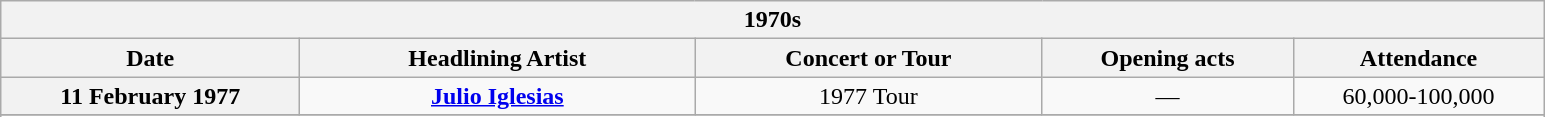<table class="wikitable plainrowheaders collapsible collapsed" style="text-align:center;">
<tr>
<th colspan="5">1970s</th>
</tr>
<tr>
<th scope="col" style="width:12em;">Date</th>
<th scope="col" style="width:16em;">Headlining Artist</th>
<th scope="col" style="width:14em;">Concert or Tour</th>
<th scope="col" style="width:10em;">Opening acts</th>
<th scope="col" style="width:10em;">Attendance</th>
</tr>
<tr>
<th scope="row">11 February 1977</th>
<td><strong><a href='#'>Julio Iglesias</a></strong></td>
<td>1977 Tour</td>
<td>—</td>
<td>60,000-100,000</td>
</tr>
<tr>
</tr>
<tr>
</tr>
</table>
